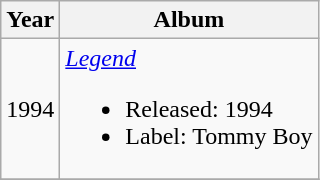<table class="wikitable" style="text-align:center;">
<tr>
<th>Year</th>
<th>Album</th>
</tr>
<tr>
<td>1994</td>
<td align="left"><em><a href='#'>Legend</a></em><br><ul><li>Released: 1994</li><li>Label: Tommy Boy</li></ul></td>
</tr>
<tr>
</tr>
</table>
